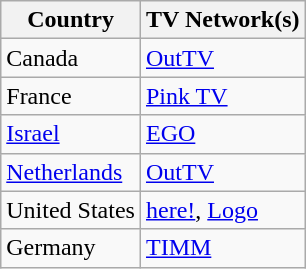<table class="wikitable">
<tr>
<th>Country</th>
<th>TV Network(s)</th>
</tr>
<tr>
<td> Canada</td>
<td><a href='#'>OutTV</a></td>
</tr>
<tr>
<td> France</td>
<td><a href='#'>Pink TV</a></td>
</tr>
<tr>
<td> <a href='#'>Israel</a></td>
<td><a href='#'>EGO</a></td>
</tr>
<tr>
<td> <a href='#'>Netherlands</a></td>
<td><a href='#'>OutTV</a></td>
</tr>
<tr>
<td> United States</td>
<td><a href='#'>here!</a>, <a href='#'>Logo</a></td>
</tr>
<tr>
<td> Germany</td>
<td><a href='#'>TIMM</a></td>
</tr>
</table>
